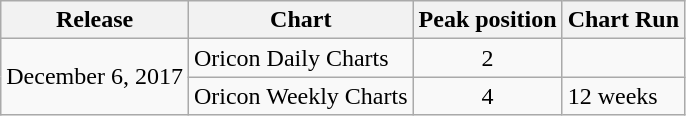<table class="wikitable">
<tr>
<th align="left">Release</th>
<th align="left">Chart</th>
<th align="left">Peak position</th>
<th>Chart Run</th>
</tr>
<tr>
<td rowspan="2">December 6, 2017</td>
<td align="left">Oricon Daily Charts</td>
<td align="center">2</td>
</tr>
<tr>
<td align="left">Oricon Weekly Charts</td>
<td align="center">4</td>
<td>12 weeks</td>
</tr>
</table>
